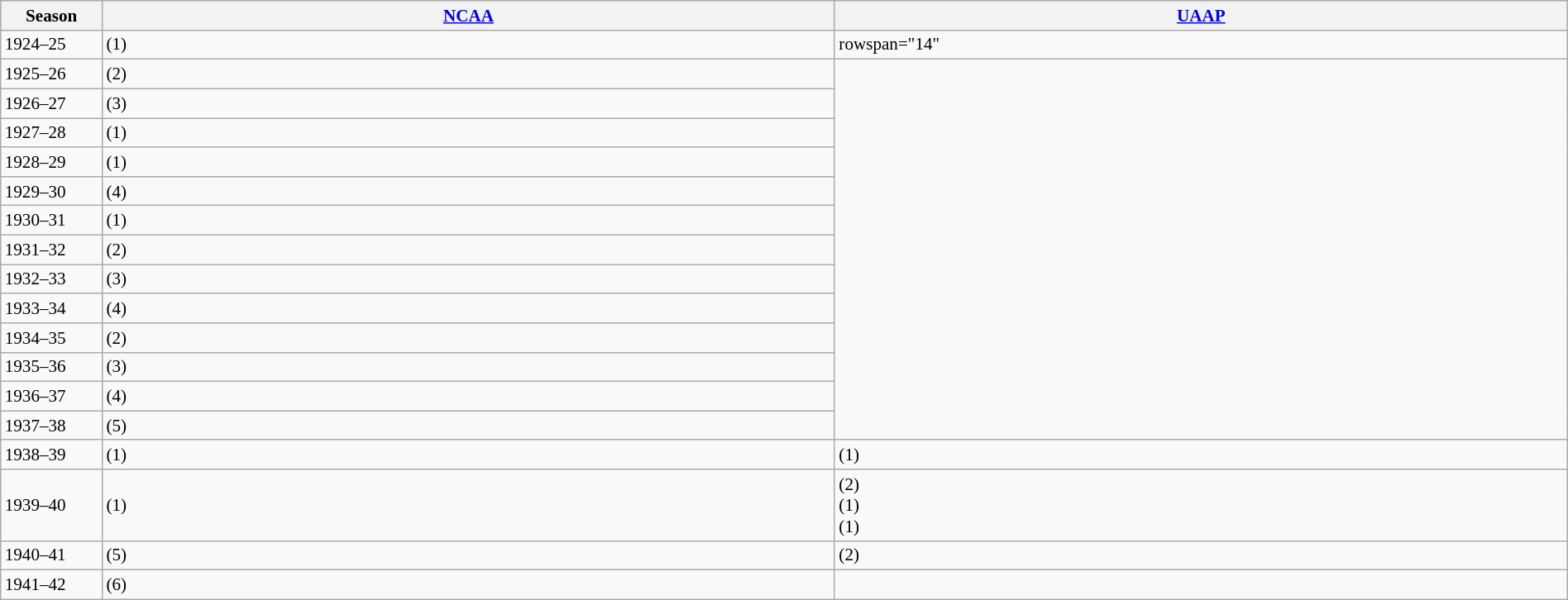<table class="wikitable" width=100% style="font-size:88%">
<tr bgcolor="#efefef">
<th width=2%>Season</th>
<th width=20%><a href='#'>NCAA</a></th>
<th width=20%><a href='#'>UAAP</a></th>
</tr>
<tr>
<td>1924–25</td>
<td> (1)</td>
<td>rowspan="14" </td>
</tr>
<tr>
<td>1925–26</td>
<td> (2)</td>
</tr>
<tr>
<td>1926–27</td>
<td> (3)</td>
</tr>
<tr>
<td>1927–28</td>
<td> (1)</td>
</tr>
<tr>
<td>1928–29</td>
<td> (1)</td>
</tr>
<tr>
<td>1929–30</td>
<td> (4)</td>
</tr>
<tr>
<td>1930–31</td>
<td> (1)</td>
</tr>
<tr>
<td>1931–32</td>
<td> (2)</td>
</tr>
<tr>
<td>1932–33</td>
<td> (3)</td>
</tr>
<tr>
<td>1933–34</td>
<td> (4)</td>
</tr>
<tr>
<td>1934–35</td>
<td> (2)</td>
</tr>
<tr>
<td>1935–36</td>
<td> (3)</td>
</tr>
<tr>
<td>1936–37</td>
<td> (4)</td>
</tr>
<tr>
<td>1937–38</td>
<td> (5)</td>
</tr>
<tr>
<td>1938–39</td>
<td> (1)</td>
<td> (1)</td>
</tr>
<tr>
<td>1939–40</td>
<td> (1)</td>
<td> (2)<br> (1)<br> (1)</td>
</tr>
<tr>
<td>1940–41</td>
<td> (5)</td>
<td> (2)</td>
</tr>
<tr>
<td>1941–42</td>
<td> (6)</td>
<td></td>
</tr>
</table>
